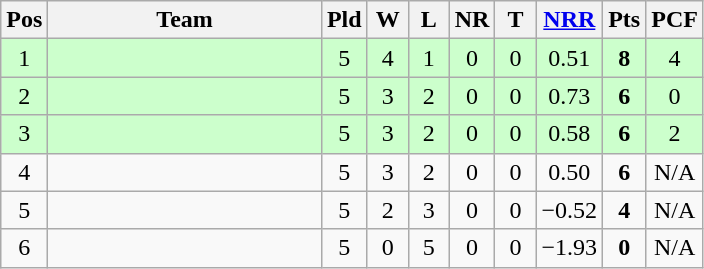<table class="wikitable" style="text-align:center">
<tr>
<th>Pos</th>
<th width="175">Team</th>
<th width=20 abbr="Played">Pld</th>
<th width=20 abbr="Won">W</th>
<th width=20 abbr="Lost">L</th>
<th width=20 abbr="No result">NR</th>
<th width=20 abbr="Tied">T</th>
<th width=20 abbr="Net run rate"><a href='#'>NRR</a></th>
<th width=20 abbr="Points">Pts</th>
<th width=20 abbr="Points carried forward">PCF</th>
</tr>
<tr style="background:#ccffcc">
<td>1</td>
<td style="text-align:left"></td>
<td>5</td>
<td>4</td>
<td>1</td>
<td>0</td>
<td>0</td>
<td>0.51</td>
<td><strong>8</strong></td>
<td>4</td>
</tr>
<tr style="background:#ccffcc">
<td>2</td>
<td style="text-align:left"></td>
<td>5</td>
<td>3</td>
<td>2</td>
<td>0</td>
<td>0</td>
<td>0.73</td>
<td><strong>6</strong></td>
<td>0</td>
</tr>
<tr style="background:#ccffcc">
<td>3</td>
<td style="text-align:left"></td>
<td>5</td>
<td>3</td>
<td>2</td>
<td>0</td>
<td>0</td>
<td>0.58</td>
<td><strong>6</strong></td>
<td>2</td>
</tr>
<tr>
<td>4</td>
<td style="text-align:left"></td>
<td>5</td>
<td>3</td>
<td>2</td>
<td>0</td>
<td>0</td>
<td>0.50</td>
<td><strong>6</strong></td>
<td>N/A</td>
</tr>
<tr>
<td>5</td>
<td style="text-align:left"></td>
<td>5</td>
<td>2</td>
<td>3</td>
<td>0</td>
<td>0</td>
<td>−0.52</td>
<td><strong>4</strong></td>
<td>N/A</td>
</tr>
<tr>
<td>6</td>
<td style="text-align:left"></td>
<td>5</td>
<td>0</td>
<td>5</td>
<td>0</td>
<td>0</td>
<td>−1.93</td>
<td><strong>0</strong></td>
<td>N/A</td>
</tr>
</table>
